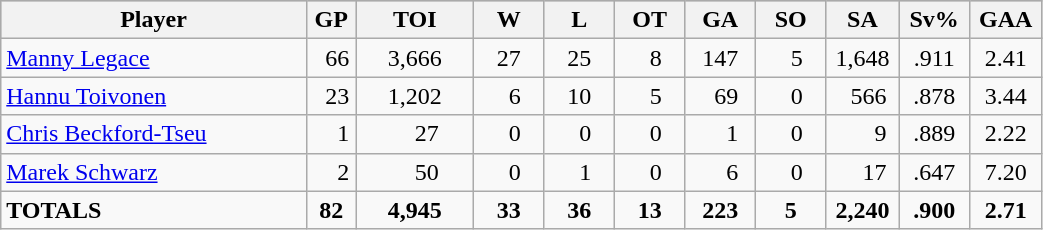<table BORDER="1" CELLPADDING="2" CELLSPACING="0" class="wikitable sortable" width="55%">
<tr align="center" bgcolor="#c0c0c0">
<th bgcolor="#DDDDFF" width="26%">Player</th>
<th bgcolor="#DDDDFF" width="4%">GP</th>
<th bgcolor="#DDDDFF" width="10%">TOI</th>
<th bgcolor="#DDDDFF" width="6%">W</th>
<th bgcolor="#CFECEC" width="6%">L</th>
<th bgcolor="#DDDDFF" width="6%">OT</th>
<th bgcolor="#DDDDFF" width="6%">GA</th>
<th bgcolor="#DDDDFF" width="6%">SO</th>
<th bgcolor="#DDDDFF" width="6%">SA</th>
<th bgcolor="#DDDDFF" width="6%">Sv%</th>
<th bgcolor="#CFECEC" width="6%">GAA</th>
</tr>
<tr align=center>
<td align=left><a href='#'>Manny Legace</a></td>
<td>  66</td>
<td>3,666</td>
<td>27</td>
<td>25</td>
<td>  8</td>
<td>147</td>
<td>  5</td>
<td>1,648</td>
<td>.911</td>
<td>2.41</td>
</tr>
<tr align=center>
<td align=left><a href='#'>Hannu Toivonen</a></td>
<td>  23</td>
<td>1,202</td>
<td>  6</td>
<td>10</td>
<td>  5</td>
<td>  69</td>
<td>  0</td>
<td>  566</td>
<td>.878</td>
<td>3.44</td>
</tr>
<tr align=center>
<td align=left><a href='#'>Chris Beckford-Tseu</a></td>
<td>    1</td>
<td>    27</td>
<td>  0</td>
<td>  0</td>
<td>  0</td>
<td>    1</td>
<td>  0</td>
<td>      9</td>
<td>.889</td>
<td>2.22</td>
</tr>
<tr align=center>
<td align=left><a href='#'>Marek Schwarz</a></td>
<td>    2</td>
<td>    50</td>
<td>  0</td>
<td>  1</td>
<td>  0</td>
<td>    6</td>
<td>  0</td>
<td>    17</td>
<td>.647</td>
<td>7.20</td>
</tr>
<tr align=center>
<td align=left><strong>TOTALS</strong></td>
<td><strong>82</strong></td>
<td><strong>4,945</strong></td>
<td><strong>33</strong></td>
<td><strong>36</strong></td>
<td><strong>13</strong></td>
<td><strong>223</strong></td>
<td><strong>5</strong></td>
<td><strong>2,240</strong></td>
<td><strong>.900</strong></td>
<td><strong>2.71</strong></td>
</tr>
</table>
